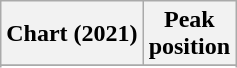<table class="wikitable sortable plainrowheaders" style="text-align:center">
<tr>
<th scope="col">Chart (2021)</th>
<th scope="col">Peak<br>position</th>
</tr>
<tr>
</tr>
<tr>
</tr>
<tr>
</tr>
<tr>
</tr>
<tr>
</tr>
<tr>
</tr>
<tr>
</tr>
<tr>
</tr>
<tr>
</tr>
<tr>
</tr>
<tr>
</tr>
<tr>
</tr>
</table>
